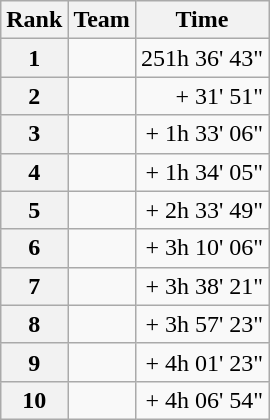<table class="wikitable">
<tr>
<th scope="col">Rank</th>
<th scope="col">Team</th>
<th scope="col">Time</th>
</tr>
<tr>
<th scope="row">1</th>
<td>  </td>
<td style="text-align:right;">251h 36' 43"</td>
</tr>
<tr>
<th scope="row">2</th>
<td> </td>
<td style="text-align:right;">+ 31' 51"</td>
</tr>
<tr>
<th scope="row">3</th>
<td> </td>
<td style="text-align:right;">+ 1h 33' 06"</td>
</tr>
<tr>
<th scope="row">4</th>
<td> </td>
<td style="text-align:right;">+ 1h 34' 05"</td>
</tr>
<tr>
<th scope="row">5</th>
<td> </td>
<td style="text-align:right;">+ 2h 33' 49"</td>
</tr>
<tr>
<th scope="row">6</th>
<td> </td>
<td style="text-align:right;">+ 3h 10' 06"</td>
</tr>
<tr>
<th scope="row">7</th>
<td> </td>
<td style="text-align:right;">+ 3h 38' 21"</td>
</tr>
<tr>
<th scope="row">8</th>
<td> </td>
<td style="text-align:right;">+ 3h 57' 23"</td>
</tr>
<tr>
<th scope="row">9</th>
<td> </td>
<td style="text-align:right;">+ 4h 01' 23"</td>
</tr>
<tr>
<th scope="row">10</th>
<td> </td>
<td style="text-align:right;">+ 4h 06' 54"</td>
</tr>
</table>
